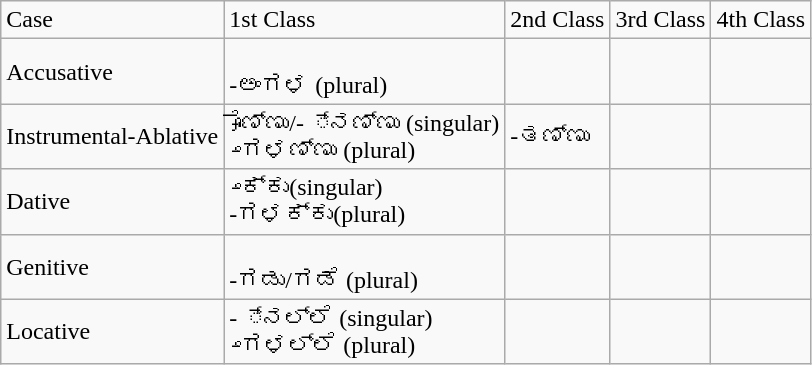<table class="wikitable">
<tr>
<td>Case</td>
<td>1st Class</td>
<td>2nd Class</td>
<td>3rd Class</td>
<td>4th Class</td>
</tr>
<tr>
<td>Accusative</td>
<td><br>-ಅಂಗಳ (plural)</td>
<td></td>
<td></td>
<td></td>
</tr>
<tr>
<td>Instrumental-Ablative</td>
<td>-ೊಣ್ಣು/- ್ನಣ್ಣು (singular)<br>-ಂಗಳಣ್ಣು (plural)</td>
<td>-ತಣ್ಣು</td>
<td></td>
<td></td>
</tr>
<tr>
<td>Dative</td>
<td>-ಂಕ್ಕು(singular)<br>-ಗಳಕ್ಕು(plural)</td>
<td></td>
<td></td>
<td></td>
</tr>
<tr>
<td>Genitive</td>
<td><br>-ಗಡು/ಗಡೆ (plural)</td>
<td></td>
<td></td>
<td></td>
</tr>
<tr>
<td>Locative</td>
<td>- ್ನಲ್ಲೆ (singular)<br>-ಂಗಳಲ್ಲೆ (plural)</td>
<td></td>
<td></td>
<td></td>
</tr>
</table>
